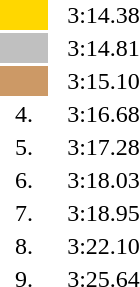<table style="text-align:center">
<tr>
<td width=30 bgcolor=gold></td>
<td align=left></td>
<td width=60>3:14.38</td>
</tr>
<tr>
<td bgcolor=silver></td>
<td align=left></td>
<td>3:14.81</td>
</tr>
<tr>
<td bgcolor=cc9966></td>
<td align=left></td>
<td>3:15.10</td>
</tr>
<tr>
<td>4.</td>
<td align=left></td>
<td>3:16.68</td>
</tr>
<tr>
<td>5.</td>
<td align=left></td>
<td>3:17.28</td>
</tr>
<tr>
<td>6.</td>
<td align=left></td>
<td>3:18.03</td>
</tr>
<tr>
<td>7.</td>
<td align=left></td>
<td>3:18.95</td>
</tr>
<tr>
<td>8.</td>
<td align=left></td>
<td>3:22.10</td>
</tr>
<tr>
<td>9.</td>
<td align=left></td>
<td>3:25.64</td>
</tr>
</table>
